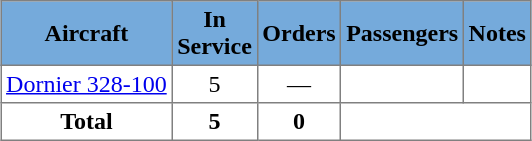<table class="toccolours" border="1" cellpadding="3" style="border-collapse:collapse;margin: 1em auto;">
<tr bgcolor=#75aadb>
<th>Aircraft</th>
<th>In<br>Service</th>
<th>Orders</th>
<th>Passengers</th>
<th>Notes</th>
</tr>
<tr>
<td><a href='#'>Dornier 328-100</a></td>
<td align="center">5</td>
<td align="center">—</td>
<td align="center"></td>
<td></td>
</tr>
<tr>
<th>Total</th>
<th>5</th>
<th>0</th>
<th colspan="2"></th>
</tr>
</table>
